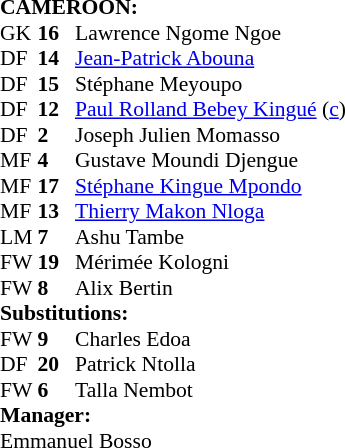<table style="font-size: 90%" cellspacing="0" cellpadding="0" align="center">
<tr>
<td colspan=4><br><strong>CAMEROON:</strong></td>
</tr>
<tr>
<th width=25></th>
<th width=25></th>
</tr>
<tr>
<td>GK</td>
<td><strong>16</strong></td>
<td>Lawrence Ngome Ngoe</td>
</tr>
<tr>
<td>DF</td>
<td><strong>14</strong></td>
<td><a href='#'>Jean-Patrick Abouna</a></td>
</tr>
<tr>
<td>DF</td>
<td><strong>15</strong></td>
<td>Stéphane Meyoupo</td>
</tr>
<tr>
<td>DF</td>
<td><strong>12</strong></td>
<td><a href='#'>Paul Rolland Bebey Kingué</a> (<a href='#'>c</a>)</td>
</tr>
<tr>
<td>DF</td>
<td><strong>2</strong></td>
<td>Joseph Julien Momasso</td>
</tr>
<tr>
<td>MF</td>
<td><strong>4</strong></td>
<td>Gustave Moundi Djengue</td>
</tr>
<tr>
<td>MF</td>
<td><strong>17</strong></td>
<td><a href='#'>Stéphane Kingue Mpondo</a></td>
<td></td>
<td></td>
</tr>
<tr>
<td>MF</td>
<td><strong>13</strong></td>
<td><a href='#'>Thierry Makon Nloga</a></td>
</tr>
<tr>
<td>LM</td>
<td><strong>7</strong></td>
<td>Ashu Tambe</td>
<td></td>
<td></td>
</tr>
<tr>
<td>FW</td>
<td><strong>19</strong></td>
<td>Mérimée Kologni</td>
</tr>
<tr>
<td>FW</td>
<td><strong>8</strong></td>
<td>Alix Bertin</td>
<td></td>
<td></td>
</tr>
<tr>
<td colspan=3><strong>Substitutions:</strong></td>
</tr>
<tr>
<td>FW</td>
<td><strong>9</strong></td>
<td>Charles Edoa</td>
<td></td>
<td></td>
</tr>
<tr>
<td>DF</td>
<td><strong>20</strong></td>
<td>Patrick Ntolla</td>
<td></td>
<td></td>
</tr>
<tr>
<td>FW</td>
<td><strong>6</strong></td>
<td>Talla Nembot</td>
<td></td>
<td></td>
</tr>
<tr>
<td colspan=3><strong>Manager:</strong></td>
</tr>
<tr>
<td colspan=3> Emmanuel Bosso</td>
</tr>
</table>
